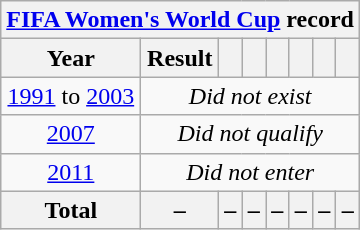<table class="wikitable" style="text-align: center;">
<tr>
<th colspan=9><a href='#'>FIFA Women's World Cup</a> record</th>
</tr>
<tr>
<th>Year</th>
<th>Result</th>
<th></th>
<th></th>
<th></th>
<th></th>
<th></th>
<th></th>
</tr>
<tr>
<td> <a href='#'>1991</a> to  <a href='#'>2003</a></td>
<td colspan=7><em>Did not exist</em></td>
</tr>
<tr>
<td> <a href='#'>2007</a></td>
<td colspan=7><em>Did not qualify</em></td>
</tr>
<tr>
<td> <a href='#'>2011</a></td>
<td colspan=7><em>Did not enter</em></td>
</tr>
<tr>
<th>Total</th>
<th>–</th>
<th>–</th>
<th>–</th>
<th>–</th>
<th>–</th>
<th>–</th>
<th>–</th>
</tr>
</table>
